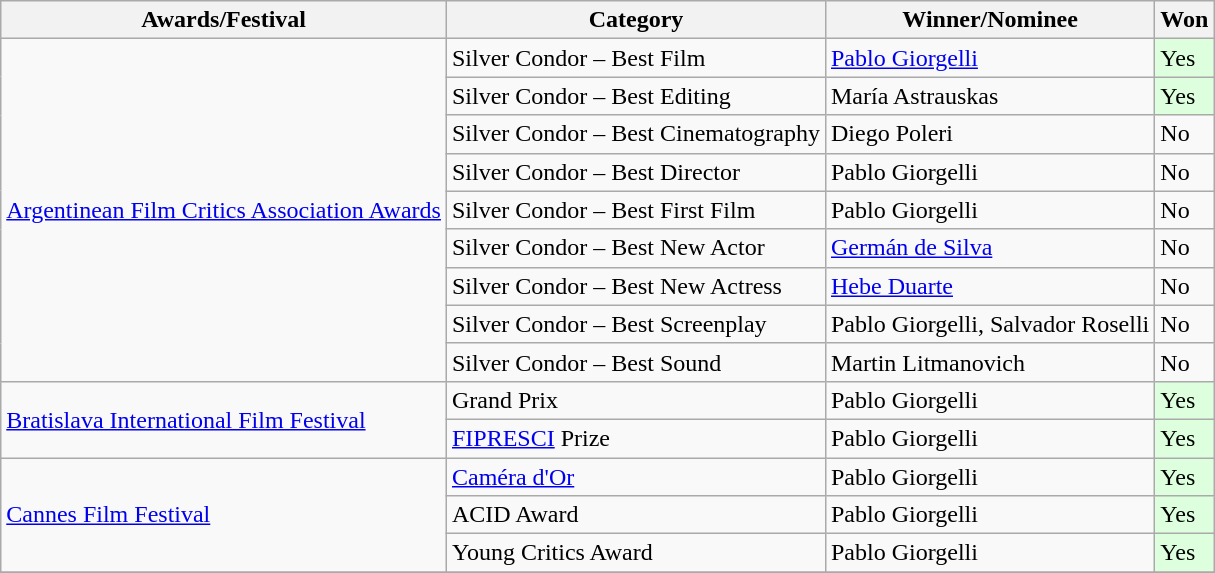<table class="wikitable">
<tr>
<th>Awards/Festival</th>
<th>Category</th>
<th>Winner/Nominee</th>
<th>Won</th>
</tr>
<tr>
<td rowspan="9"><a href='#'>Argentinean Film Critics Association Awards</a></td>
<td>Silver Condor – Best Film</td>
<td><a href='#'>Pablo Giorgelli</a></td>
<td style="background: #ddffdd">Yes</td>
</tr>
<tr>
<td>Silver Condor – Best Editing</td>
<td>María Astrauskas</td>
<td style="background: #ddffdd">Yes</td>
</tr>
<tr>
<td>Silver Condor – Best Cinematography</td>
<td>Diego Poleri</td>
<td>No</td>
</tr>
<tr>
<td>Silver Condor – Best Director</td>
<td>Pablo Giorgelli</td>
<td>No</td>
</tr>
<tr>
<td>Silver Condor – Best First Film</td>
<td>Pablo Giorgelli</td>
<td>No</td>
</tr>
<tr>
<td>Silver Condor – Best New Actor</td>
<td><a href='#'>Germán de Silva</a></td>
<td>No</td>
</tr>
<tr>
<td>Silver Condor – Best New Actress</td>
<td><a href='#'>Hebe Duarte</a></td>
<td>No</td>
</tr>
<tr>
<td>Silver Condor – Best Screenplay</td>
<td>Pablo Giorgelli, Salvador Roselli</td>
<td>No</td>
</tr>
<tr>
<td>Silver Condor – Best Sound</td>
<td>Martin Litmanovich</td>
<td>No</td>
</tr>
<tr>
<td rowspan="2"><a href='#'>Bratislava International Film Festival</a></td>
<td>Grand Prix</td>
<td>Pablo Giorgelli</td>
<td style="background: #ddffdd">Yes</td>
</tr>
<tr>
<td><a href='#'>FIPRESCI</a> Prize</td>
<td>Pablo Giorgelli</td>
<td style="background: #ddffdd">Yes</td>
</tr>
<tr>
<td rowspan="3"><a href='#'>Cannes Film Festival</a></td>
<td><a href='#'>Caméra d'Or</a></td>
<td>Pablo Giorgelli</td>
<td style="background: #ddffdd">Yes</td>
</tr>
<tr>
<td>ACID Award</td>
<td>Pablo Giorgelli</td>
<td style="background: #ddffdd">Yes</td>
</tr>
<tr>
<td>Young Critics Award</td>
<td>Pablo Giorgelli</td>
<td style="background: #ddffdd">Yes</td>
</tr>
<tr>
</tr>
</table>
